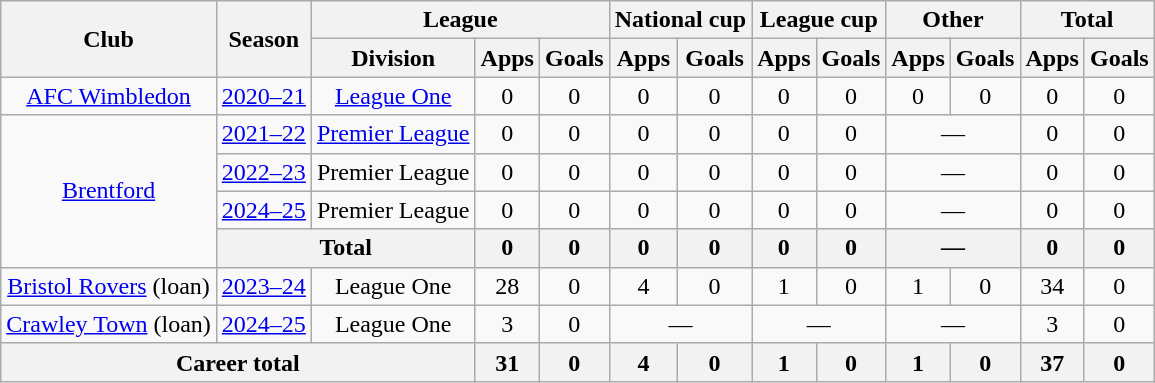<table class="wikitable" style="text-align: center;">
<tr>
<th rowspan="2">Club</th>
<th rowspan="2">Season</th>
<th colspan="3">League</th>
<th colspan="2">National cup</th>
<th colspan="2">League cup</th>
<th colspan="2">Other</th>
<th colspan="2">Total</th>
</tr>
<tr>
<th>Division</th>
<th>Apps</th>
<th>Goals</th>
<th>Apps</th>
<th>Goals</th>
<th>Apps</th>
<th>Goals</th>
<th>Apps</th>
<th>Goals</th>
<th>Apps</th>
<th>Goals</th>
</tr>
<tr>
<td><a href='#'>AFC Wimbledon</a></td>
<td><a href='#'>2020–21</a></td>
<td><a href='#'>League One</a></td>
<td>0</td>
<td>0</td>
<td>0</td>
<td>0</td>
<td>0</td>
<td>0</td>
<td>0</td>
<td>0</td>
<td>0</td>
<td>0</td>
</tr>
<tr>
<td rowspan="4"><a href='#'>Brentford</a></td>
<td><a href='#'>2021–22</a></td>
<td><a href='#'>Premier League</a></td>
<td>0</td>
<td>0</td>
<td>0</td>
<td>0</td>
<td>0</td>
<td>0</td>
<td colspan="2">―</td>
<td>0</td>
<td>0</td>
</tr>
<tr>
<td><a href='#'>2022–23</a></td>
<td>Premier League</td>
<td>0</td>
<td>0</td>
<td>0</td>
<td>0</td>
<td>0</td>
<td>0</td>
<td colspan="2">―</td>
<td>0</td>
<td>0</td>
</tr>
<tr>
<td><a href='#'>2024–25</a></td>
<td>Premier League</td>
<td>0</td>
<td>0</td>
<td>0</td>
<td>0</td>
<td>0</td>
<td>0</td>
<td colspan="2">―</td>
<td>0</td>
<td>0</td>
</tr>
<tr>
<th colspan="2">Total</th>
<th>0</th>
<th>0</th>
<th>0</th>
<th>0</th>
<th>0</th>
<th>0</th>
<th colspan="2">―</th>
<th>0</th>
<th>0</th>
</tr>
<tr>
<td><a href='#'>Bristol Rovers</a> (loan)</td>
<td><a href='#'>2023–24</a></td>
<td>League One</td>
<td>28</td>
<td>0</td>
<td>4</td>
<td>0</td>
<td>1</td>
<td>0</td>
<td>1</td>
<td>0</td>
<td>34</td>
<td>0</td>
</tr>
<tr>
<td><a href='#'>Crawley Town</a> (loan)</td>
<td><a href='#'>2024–25</a></td>
<td>League One</td>
<td>3</td>
<td>0</td>
<td colspan="2">―</td>
<td colspan="2">―</td>
<td colspan="2">―</td>
<td>3</td>
<td>0</td>
</tr>
<tr>
<th colspan="3">Career total</th>
<th>31</th>
<th>0</th>
<th>4</th>
<th>0</th>
<th>1</th>
<th>0</th>
<th>1</th>
<th>0</th>
<th>37</th>
<th>0</th>
</tr>
</table>
